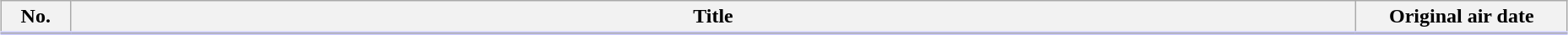<table class="plainrowheaders wikitable" style="width:98%; margin:auto; background:#FFF;">
<tr style="border-bottom: 3px solid #CCF;">
<th style="width:3em;">No.</th>
<th>Title</th>
<th style="width:10em;">Original air date</th>
</tr>
<tr>
</tr>
</table>
